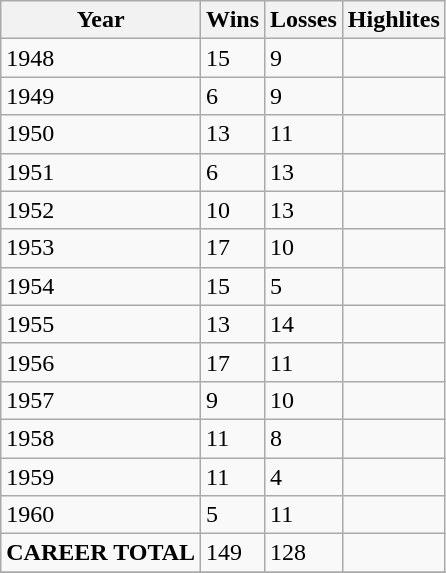<table class="wikitable">
<tr>
<th>Year</th>
<th>Wins</th>
<th>Losses</th>
<th>Highlites</th>
</tr>
<tr>
<td>1948</td>
<td>15</td>
<td>9</td>
<td></td>
</tr>
<tr>
<td>1949</td>
<td>6</td>
<td>9</td>
<td></td>
</tr>
<tr>
<td>1950</td>
<td>13</td>
<td>11</td>
<td></td>
</tr>
<tr>
<td>1951</td>
<td>6</td>
<td>13</td>
<td></td>
</tr>
<tr>
<td>1952</td>
<td>10</td>
<td>13</td>
<td></td>
</tr>
<tr>
<td>1953</td>
<td>17</td>
<td>10</td>
<td></td>
</tr>
<tr>
<td>1954</td>
<td>15</td>
<td>5</td>
<td></td>
</tr>
<tr>
<td>1955</td>
<td>13</td>
<td>14</td>
<td></td>
</tr>
<tr>
<td>1956</td>
<td>17</td>
<td>11</td>
<td></td>
</tr>
<tr>
<td>1957</td>
<td>9</td>
<td>10</td>
<td></td>
</tr>
<tr>
<td>1958</td>
<td>11</td>
<td>8</td>
<td></td>
</tr>
<tr>
<td>1959</td>
<td>11</td>
<td>4</td>
<td></td>
</tr>
<tr>
<td>1960</td>
<td>5</td>
<td>11</td>
<td></td>
</tr>
<tr>
<td><strong>CAREER TOTAL</strong></td>
<td>149</td>
<td>128</td>
<td></td>
</tr>
<tr>
</tr>
</table>
